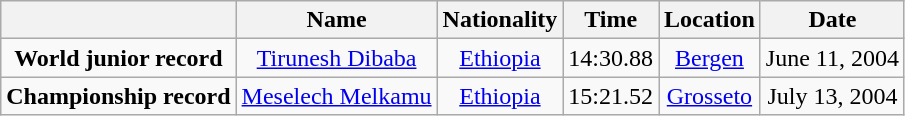<table class=wikitable style=text-align:center>
<tr>
<th></th>
<th>Name</th>
<th>Nationality</th>
<th>Time</th>
<th>Location</th>
<th>Date</th>
</tr>
<tr>
<td><strong>World junior record</strong></td>
<td><a href='#'>Tirunesh Dibaba</a></td>
<td> <a href='#'>Ethiopia</a></td>
<td align=left>14:30.88</td>
<td><a href='#'>Bergen</a></td>
<td>June 11, 2004</td>
</tr>
<tr>
<td><strong>Championship record</strong></td>
<td><a href='#'>Meselech Melkamu</a></td>
<td> <a href='#'>Ethiopia</a></td>
<td align=left>15:21.52</td>
<td><a href='#'>Grosseto</a></td>
<td>July 13, 2004</td>
</tr>
</table>
